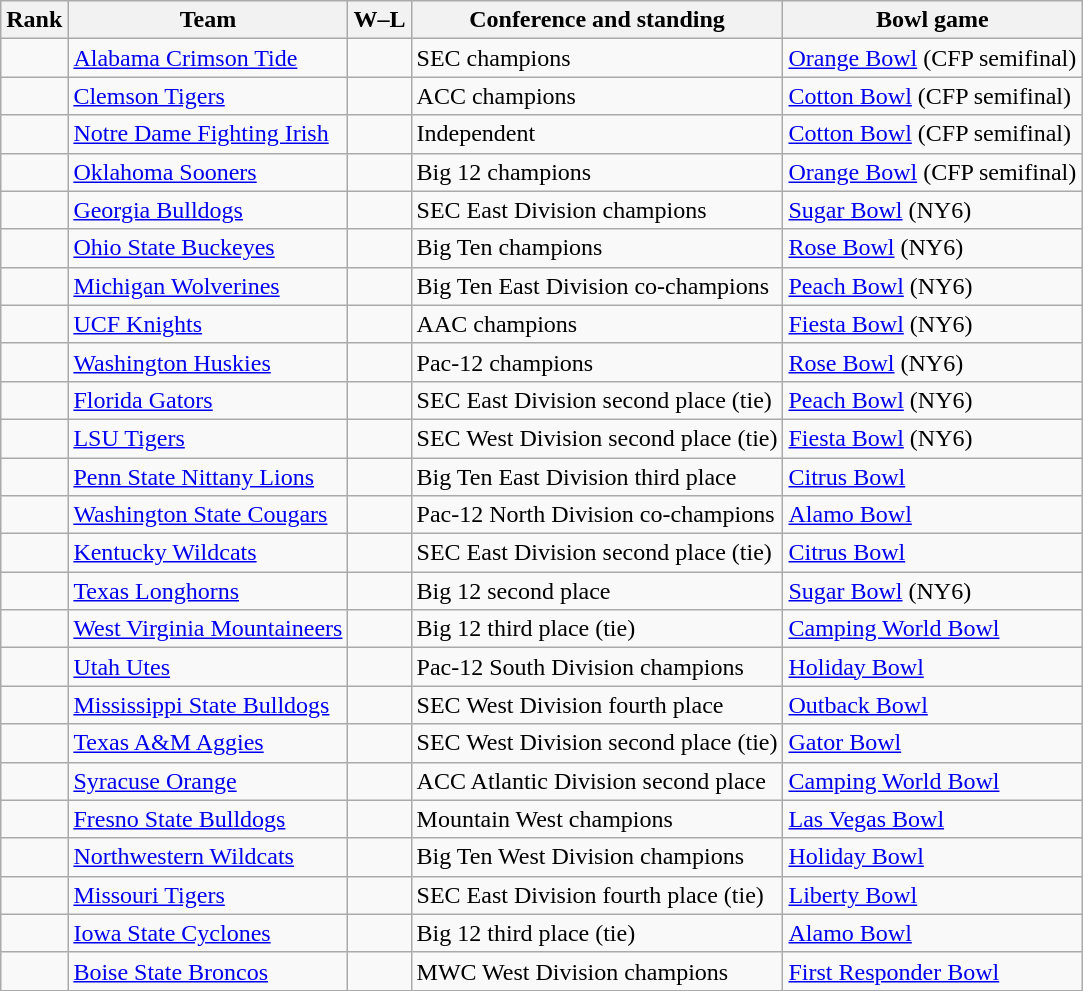<table class="wikitable sortable">
<tr>
<th>Rank</th>
<th>Team</th>
<th>W–L</th>
<th>Conference and standing</th>
<th>Bowl game</th>
</tr>
<tr>
<td></td>
<td><a href='#'>Alabama Crimson Tide</a></td>
<td></td>
<td>SEC champions</td>
<td><a href='#'>Orange Bowl</a> (CFP semifinal)</td>
</tr>
<tr>
<td></td>
<td><a href='#'>Clemson Tigers</a></td>
<td></td>
<td>ACC champions</td>
<td><a href='#'>Cotton Bowl</a> (CFP semifinal)</td>
</tr>
<tr>
<td></td>
<td><a href='#'>Notre Dame Fighting Irish</a></td>
<td></td>
<td>Independent</td>
<td><a href='#'>Cotton Bowl</a> (CFP semifinal)</td>
</tr>
<tr>
<td></td>
<td><a href='#'>Oklahoma Sooners</a></td>
<td></td>
<td>Big 12 champions</td>
<td><a href='#'>Orange Bowl</a> (CFP semifinal)</td>
</tr>
<tr>
<td></td>
<td><a href='#'>Georgia Bulldogs</a></td>
<td></td>
<td>SEC East Division champions</td>
<td><a href='#'>Sugar Bowl</a> (NY6)</td>
</tr>
<tr>
<td></td>
<td><a href='#'>Ohio State Buckeyes</a></td>
<td></td>
<td>Big Ten champions</td>
<td><a href='#'>Rose Bowl</a> (NY6)</td>
</tr>
<tr>
<td></td>
<td><a href='#'>Michigan Wolverines</a></td>
<td></td>
<td>Big Ten East Division co-champions</td>
<td><a href='#'>Peach Bowl</a> (NY6)</td>
</tr>
<tr>
<td></td>
<td><a href='#'>UCF Knights</a></td>
<td></td>
<td>AAC champions</td>
<td><a href='#'>Fiesta Bowl</a> (NY6)</td>
</tr>
<tr>
<td></td>
<td><a href='#'>Washington Huskies</a></td>
<td></td>
<td>Pac-12 champions</td>
<td><a href='#'>Rose Bowl</a> (NY6)</td>
</tr>
<tr>
<td></td>
<td><a href='#'>Florida Gators</a></td>
<td align=center></td>
<td>SEC East Division second place (tie)</td>
<td><a href='#'>Peach Bowl</a> (NY6)</td>
</tr>
<tr>
<td></td>
<td><a href='#'>LSU Tigers</a></td>
<td align=center></td>
<td>SEC West Division second place (tie)</td>
<td><a href='#'>Fiesta Bowl</a> (NY6)</td>
</tr>
<tr>
<td></td>
<td><a href='#'>Penn State Nittany Lions</a></td>
<td align=center></td>
<td>Big Ten East Division third place</td>
<td><a href='#'>Citrus Bowl</a></td>
</tr>
<tr>
<td></td>
<td><a href='#'>Washington State Cougars</a></td>
<td></td>
<td>Pac-12 North Division co-champions</td>
<td><a href='#'>Alamo Bowl</a></td>
</tr>
<tr>
<td></td>
<td><a href='#'>Kentucky Wildcats</a></td>
<td align=center></td>
<td>SEC East Division second place (tie)</td>
<td><a href='#'>Citrus Bowl</a></td>
</tr>
<tr>
<td></td>
<td><a href='#'>Texas Longhorns</a></td>
<td align=center></td>
<td>Big 12 second place</td>
<td><a href='#'>Sugar Bowl</a> (NY6)</td>
</tr>
<tr>
<td></td>
<td><a href='#'>West Virginia Mountaineers</a></td>
<td align=center></td>
<td>Big 12 third place (tie)</td>
<td><a href='#'>Camping World Bowl</a></td>
</tr>
<tr>
<td></td>
<td><a href='#'>Utah Utes</a></td>
<td align=center></td>
<td>Pac-12 South Division champions</td>
<td><a href='#'>Holiday Bowl</a></td>
</tr>
<tr>
<td></td>
<td><a href='#'>Mississippi State Bulldogs</a></td>
<td align=center></td>
<td>SEC West Division fourth place</td>
<td><a href='#'>Outback Bowl</a></td>
</tr>
<tr>
<td></td>
<td><a href='#'>Texas A&M Aggies</a></td>
<td align=center></td>
<td>SEC West Division second place (tie)</td>
<td><a href='#'>Gator Bowl</a></td>
</tr>
<tr>
<td></td>
<td><a href='#'>Syracuse Orange</a></td>
<td align=center></td>
<td>ACC Atlantic Division second place</td>
<td><a href='#'>Camping World Bowl</a></td>
</tr>
<tr>
<td></td>
<td><a href='#'>Fresno State Bulldogs</a></td>
<td></td>
<td>Mountain West champions</td>
<td><a href='#'>Las Vegas Bowl</a></td>
</tr>
<tr>
<td></td>
<td><a href='#'>Northwestern Wildcats</a></td>
<td align=center></td>
<td>Big Ten West Division champions</td>
<td><a href='#'>Holiday Bowl</a></td>
</tr>
<tr>
<td></td>
<td><a href='#'>Missouri Tigers</a></td>
<td align=center></td>
<td>SEC East Division fourth place (tie)</td>
<td><a href='#'>Liberty Bowl</a></td>
</tr>
<tr>
<td></td>
<td><a href='#'>Iowa State Cyclones</a></td>
<td align=center></td>
<td>Big 12 third place (tie)</td>
<td><a href='#'>Alamo Bowl</a></td>
</tr>
<tr>
<td></td>
<td><a href='#'>Boise State Broncos</a></td>
<td></td>
<td>MWC West Division champions</td>
<td><a href='#'>First Responder Bowl</a></td>
</tr>
</table>
